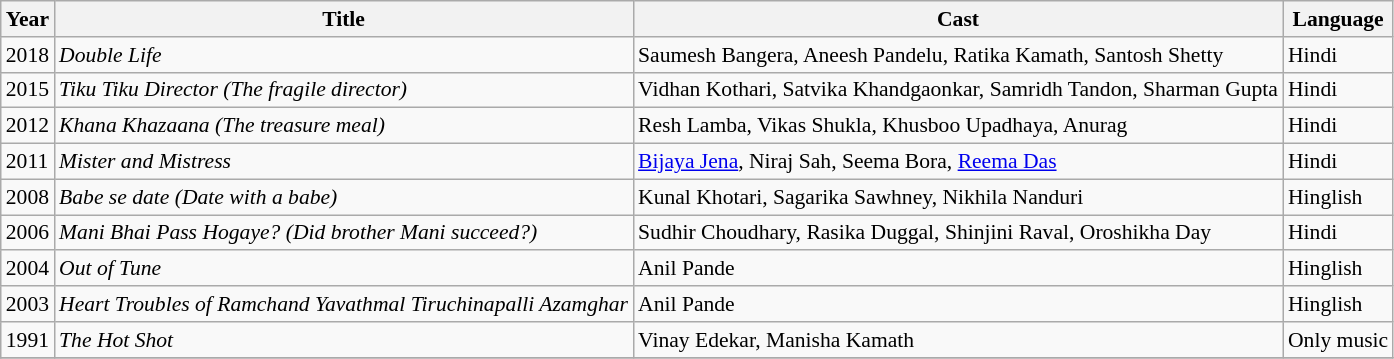<table class="wikitable" style="font-size: 90%;">
<tr>
<th>Year</th>
<th>Title</th>
<th>Cast</th>
<th>Language</th>
</tr>
<tr>
<td>2018</td>
<td><em>Double Life</em></td>
<td>Saumesh Bangera, Aneesh Pandelu, Ratika Kamath, Santosh Shetty</td>
<td>Hindi</td>
</tr>
<tr>
<td>2015</td>
<td><em>Tiku Tiku Director (The fragile director)</em></td>
<td>Vidhan Kothari, Satvika Khandgaonkar, Samridh Tandon, Sharman Gupta</td>
<td>Hindi</td>
</tr>
<tr>
<td>2012</td>
<td><em>Khana Khazaana (The treasure meal)</em></td>
<td>Resh Lamba, Vikas Shukla, Khusboo Upadhaya, Anurag</td>
<td>Hindi</td>
</tr>
<tr>
<td>2011</td>
<td><em>Mister and Mistress</em></td>
<td><a href='#'>Bijaya Jena</a>, Niraj Sah, Seema Bora, <a href='#'>Reema Das</a></td>
<td>Hindi</td>
</tr>
<tr>
<td>2008</td>
<td><em>Babe se date (Date with a babe)</em></td>
<td>Kunal Khotari, Sagarika Sawhney, Nikhila Nanduri</td>
<td>Hinglish</td>
</tr>
<tr>
<td>2006</td>
<td><em>Mani Bhai Pass Hogaye? (Did brother Mani succeed?)</em></td>
<td>Sudhir Choudhary, Rasika Duggal, Shinjini Raval, Oroshikha Day</td>
<td>Hindi</td>
</tr>
<tr>
<td>2004</td>
<td><em>Out of Tune</em></td>
<td>Anil Pande</td>
<td>Hinglish</td>
</tr>
<tr>
<td>2003</td>
<td><em>Heart Troubles of Ramchand Yavathmal Tiruchinapalli Azamghar</em></td>
<td>Anil Pande</td>
<td>Hinglish</td>
</tr>
<tr>
<td>1991</td>
<td><em>The Hot Shot</em></td>
<td>Vinay Edekar, Manisha Kamath</td>
<td>Only music</td>
</tr>
<tr>
</tr>
</table>
